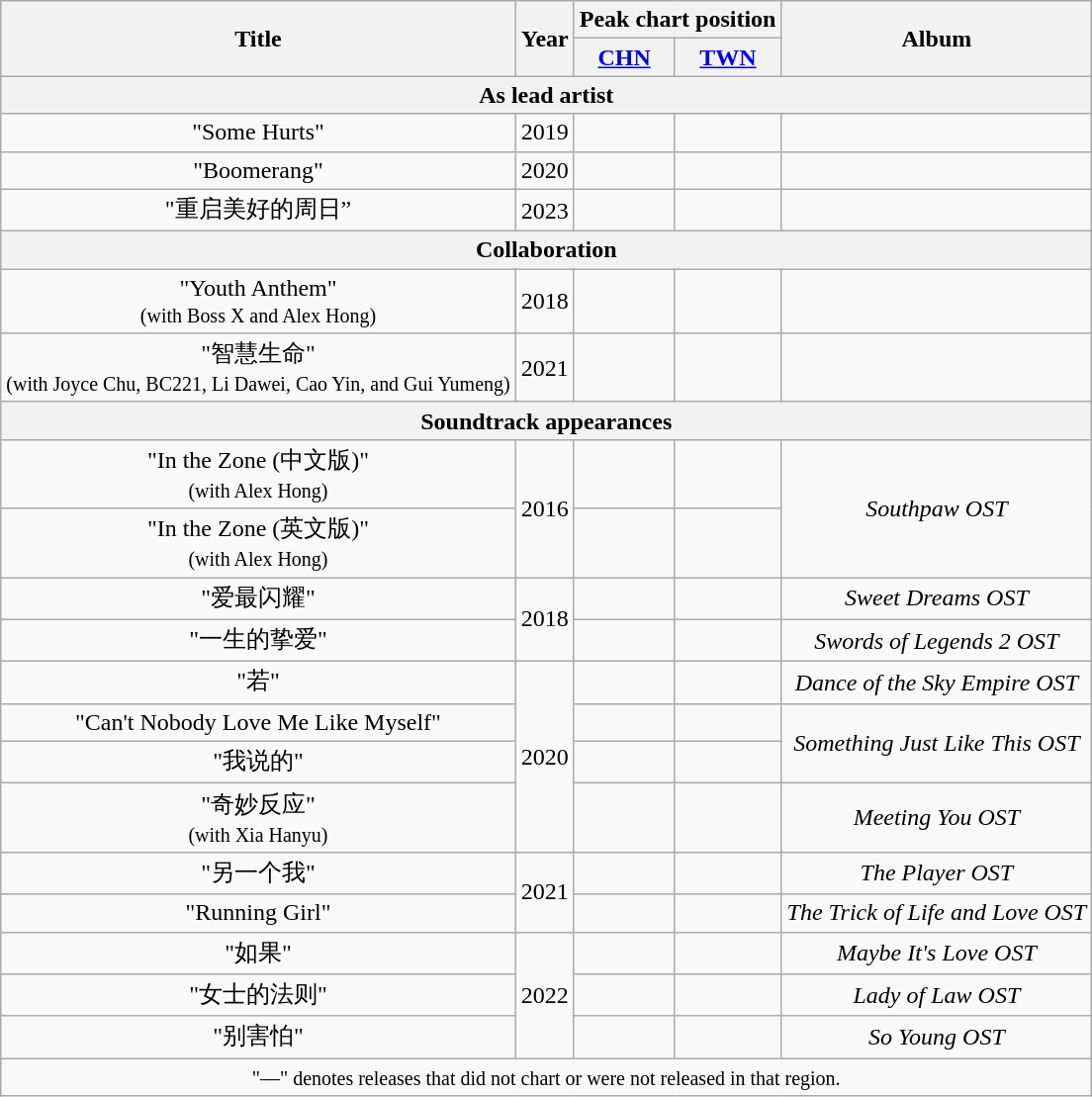<table class="wikitable" style="text-align:center;">
<tr>
<th rowspan="2">Title</th>
<th rowspan="2">Year</th>
<th colspan="2">Peak chart position</th>
<th rowspan="2">Album</th>
</tr>
<tr>
<th><a href='#'>CHN</a></th>
<th rowspan="1"><a href='#'>TWN</a></th>
</tr>
<tr>
<th colspan="5">As lead artist</th>
</tr>
<tr>
<td>"Some Hurts"</td>
<td>2019</td>
<td></td>
<td></td>
<td></td>
</tr>
<tr>
<td>"Boomerang"</td>
<td>2020</td>
<td></td>
<td></td>
<td></td>
</tr>
<tr>
<td>"重启美好的周日”</td>
<td>2023</td>
<td></td>
<td></td>
<td></td>
</tr>
<tr>
<th colspan="5">Collaboration</th>
</tr>
<tr>
<td>"Youth Anthem"<br><small>(with Boss X and Alex Hong)</small></td>
<td rowspan="1">2018</td>
<td></td>
<td></td>
<td></td>
</tr>
<tr>
<td>"智慧生命"<br><small>(with Joyce Chu, BC221, Li Dawei, Cao Yin, and Gui Yumeng)</small></td>
<td>2021</td>
<td></td>
<td></td>
<td></td>
</tr>
<tr>
<th colspan="5">Soundtrack appearances</th>
</tr>
<tr>
<td>"In the Zone (中文版)"<br><small>(with Alex Hong)</small></td>
<td rowspan="2">2016</td>
<td></td>
<td></td>
<td rowspan="2"><em>Southpaw OST</em></td>
</tr>
<tr>
<td>"In the Zone (英文版)"<br><small>(with Alex Hong)</small></td>
<td></td>
<td></td>
</tr>
<tr>
<td>"爱最闪耀"</td>
<td rowspan="2">2018</td>
<td></td>
<td></td>
<td><em>Sweet Dreams OST</em></td>
</tr>
<tr>
<td>"一生的挚爱"</td>
<td></td>
<td></td>
<td><em>Swords of Legends 2 OST</em></td>
</tr>
<tr>
<td>"若"</td>
<td rowspan="4">2020</td>
<td></td>
<td></td>
<td><em>Dance of the Sky Empire OST</em></td>
</tr>
<tr>
<td>"Can't Nobody Love Me Like Myself"</td>
<td></td>
<td></td>
<td rowspan="2"><em>Something Just Like This OST</em></td>
</tr>
<tr>
<td>"我说的"</td>
<td></td>
<td></td>
</tr>
<tr>
<td>"奇妙反应"<br><small>(with Xia Hanyu)</small></td>
<td></td>
<td></td>
<td><em>Meeting You OST</em></td>
</tr>
<tr>
<td>"另一个我"</td>
<td rowspan="2">2021</td>
<td></td>
<td></td>
<td><em>The Player OST</em></td>
</tr>
<tr>
<td>"Running Girl"</td>
<td></td>
<td></td>
<td><em>The Trick of Life and Love OST</em></td>
</tr>
<tr>
<td>"如果"</td>
<td rowspan="3">2022</td>
<td></td>
<td></td>
<td><em>Maybe It's Love OST</em></td>
</tr>
<tr>
<td>"女士的法则"</td>
<td></td>
<td></td>
<td><em>Lady of Law OST</em></td>
</tr>
<tr>
<td>"别害怕"</td>
<td></td>
<td></td>
<td><em>So Young OST</em></td>
</tr>
<tr>
<td colspan="5"><small>"—" denotes releases that did not chart or were not released in that region.</small></td>
</tr>
</table>
